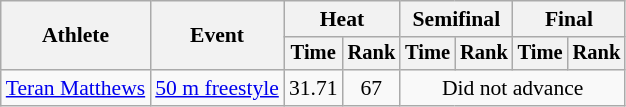<table class=wikitable style="font-size:90%">
<tr>
<th rowspan="2">Athlete</th>
<th rowspan="2">Event</th>
<th colspan="2">Heat</th>
<th colspan="2">Semifinal</th>
<th colspan="2">Final</th>
</tr>
<tr style="font-size:95%">
<th>Time</th>
<th>Rank</th>
<th>Time</th>
<th>Rank</th>
<th>Time</th>
<th>Rank</th>
</tr>
<tr align=center>
<td align=left><a href='#'>Teran Matthews</a></td>
<td align=left><a href='#'>50 m freestyle</a></td>
<td>31.71</td>
<td>67</td>
<td colspan=4>Did not advance</td>
</tr>
</table>
